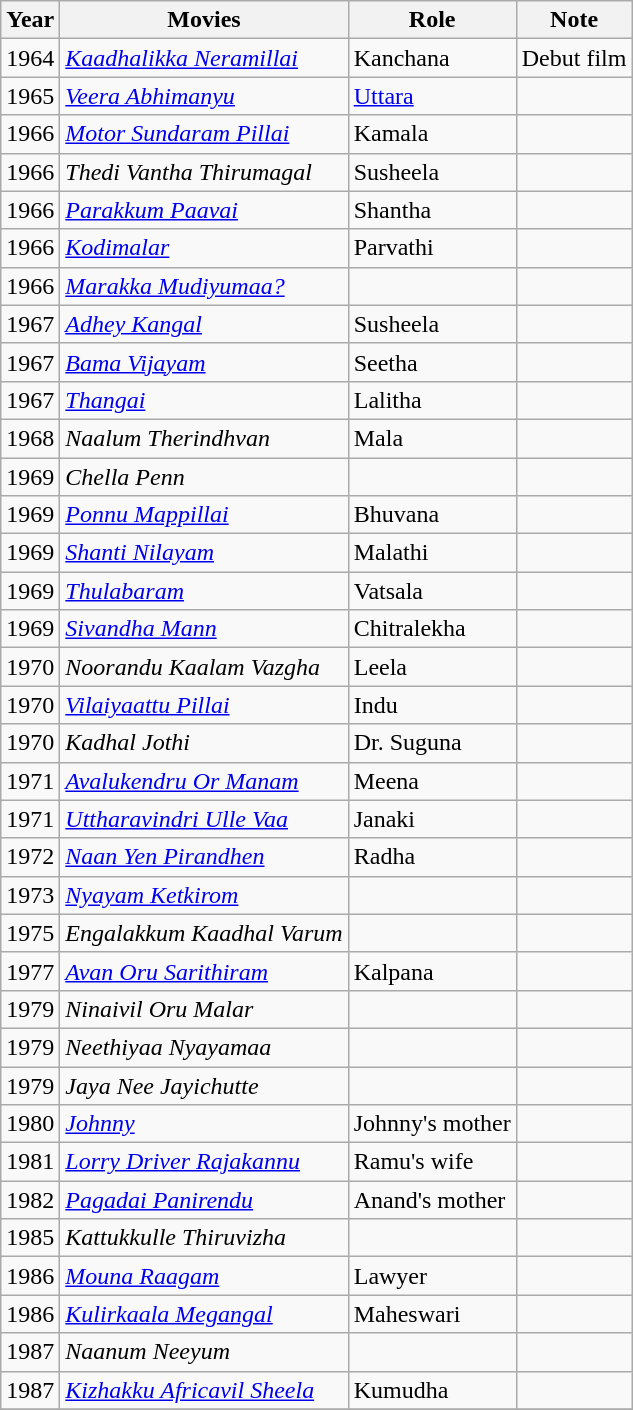<table class="wikitable sortable">
<tr>
<th>Year</th>
<th>Movies</th>
<th>Role</th>
<th>Note</th>
</tr>
<tr>
<td>1964</td>
<td><em><a href='#'>Kaadhalikka Neramillai</a></em></td>
<td>Kanchana</td>
<td>Debut film</td>
</tr>
<tr>
<td>1965</td>
<td><em><a href='#'>Veera Abhimanyu</a></em></td>
<td><a href='#'>Uttara</a></td>
<td></td>
</tr>
<tr>
<td>1966</td>
<td><em><a href='#'>Motor Sundaram Pillai</a></em></td>
<td>Kamala</td>
<td></td>
</tr>
<tr>
<td>1966</td>
<td><em>Thedi Vantha Thirumagal</em></td>
<td>Susheela</td>
<td></td>
</tr>
<tr>
<td>1966</td>
<td><em><a href='#'>Parakkum Paavai</a></em></td>
<td>Shantha</td>
<td></td>
</tr>
<tr>
<td>1966</td>
<td><em><a href='#'>Kodimalar</a></em></td>
<td>Parvathi</td>
<td></td>
</tr>
<tr>
<td>1966</td>
<td><em><a href='#'>Marakka Mudiyumaa?</a></em></td>
<td></td>
<td></td>
</tr>
<tr>
<td>1967</td>
<td><em><a href='#'>Adhey Kangal</a></em></td>
<td>Susheela</td>
<td></td>
</tr>
<tr>
<td>1967</td>
<td><em><a href='#'>Bama Vijayam</a></em></td>
<td>Seetha</td>
<td></td>
</tr>
<tr>
<td>1967</td>
<td><em><a href='#'>Thangai</a></em></td>
<td>Lalitha</td>
<td></td>
</tr>
<tr>
<td>1968</td>
<td><em>Naalum Therindhvan</em></td>
<td>Mala</td>
<td></td>
</tr>
<tr>
<td>1969</td>
<td><em>Chella Penn</em></td>
<td></td>
<td></td>
</tr>
<tr>
<td>1969</td>
<td><em><a href='#'>Ponnu Mappillai</a></em></td>
<td>Bhuvana</td>
<td></td>
</tr>
<tr>
<td>1969</td>
<td><em><a href='#'>Shanti Nilayam</a></em></td>
<td>Malathi</td>
<td></td>
</tr>
<tr>
<td>1969</td>
<td><em><a href='#'>Thulabaram</a></em></td>
<td>Vatsala</td>
<td></td>
</tr>
<tr>
<td>1969</td>
<td><em><a href='#'>Sivandha Mann</a></em></td>
<td>Chitralekha</td>
<td></td>
</tr>
<tr>
<td>1970</td>
<td><em>Noorandu Kaalam Vazgha</em></td>
<td>Leela</td>
<td></td>
</tr>
<tr>
<td>1970</td>
<td><em><a href='#'>Vilaiyaattu Pillai</a></em></td>
<td>Indu</td>
<td></td>
</tr>
<tr>
<td>1970</td>
<td><em>Kadhal Jothi</em></td>
<td>Dr. Suguna</td>
<td></td>
</tr>
<tr>
<td>1971</td>
<td><em><a href='#'>Avalukendru Or Manam</a></em></td>
<td>Meena</td>
<td></td>
</tr>
<tr>
<td>1971</td>
<td><em><a href='#'>Uttharavindri Ulle Vaa</a></em></td>
<td>Janaki</td>
<td></td>
</tr>
<tr>
<td>1972</td>
<td><em><a href='#'>Naan Yen Pirandhen</a></em></td>
<td>Radha</td>
<td></td>
</tr>
<tr>
<td>1973</td>
<td><em><a href='#'>Nyayam Ketkirom</a></em></td>
<td></td>
<td></td>
</tr>
<tr>
<td>1975</td>
<td><em>Engalakkum Kaadhal Varum</em></td>
<td></td>
<td></td>
</tr>
<tr>
<td>1977</td>
<td><em><a href='#'>Avan Oru Sarithiram</a></em></td>
<td>Kalpana</td>
<td></td>
</tr>
<tr>
<td>1979</td>
<td><em>Ninaivil Oru Malar</em></td>
<td></td>
<td></td>
</tr>
<tr>
<td>1979</td>
<td><em>Neethiyaa Nyayamaa</em></td>
<td></td>
<td></td>
</tr>
<tr>
<td>1979</td>
<td><em>Jaya Nee Jayichutte</em></td>
<td></td>
<td></td>
</tr>
<tr>
<td>1980</td>
<td><em><a href='#'>Johnny</a></em></td>
<td>Johnny's mother</td>
<td></td>
</tr>
<tr>
<td>1981</td>
<td><em><a href='#'>Lorry Driver Rajakannu</a></em></td>
<td>Ramu's wife</td>
<td></td>
</tr>
<tr>
<td>1982</td>
<td><em><a href='#'>Pagadai Panirendu</a></em></td>
<td>Anand's mother</td>
<td></td>
</tr>
<tr>
<td>1985</td>
<td><em>Kattukkulle Thiruvizha</em></td>
<td></td>
<td></td>
</tr>
<tr>
<td>1986</td>
<td><em><a href='#'>Mouna Raagam</a></em></td>
<td>Lawyer</td>
<td></td>
</tr>
<tr>
<td>1986</td>
<td><em><a href='#'>Kulirkaala Megangal</a></em></td>
<td>Maheswari</td>
<td></td>
</tr>
<tr>
<td>1987</td>
<td><em>Naanum Neeyum</em></td>
<td></td>
<td></td>
</tr>
<tr>
<td>1987</td>
<td><em><a href='#'>Kizhakku Africavil Sheela</a></em></td>
<td>Kumudha</td>
<td></td>
</tr>
<tr>
</tr>
</table>
